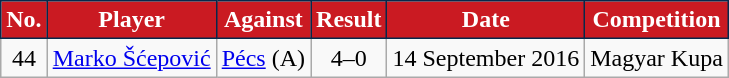<table class="wikitable plainrowheaders sortable">
<tr>
<th style="background-color:#CA1A22;color:white;border:1px solid #06284B">No.</th>
<th style="background-color:#CA1A22;color:white;border:1px solid #06284B">Player</th>
<th style="background-color:#CA1A22;color:white;border:1px solid #06284B">Against</th>
<th style="background-color:#CA1A22;color:white;border:1px solid #06284B">Result</th>
<th style="background-color:#CA1A22;color:white;border:1px solid #06284B">Date</th>
<th style="background-color:#CA1A22;color:white;border:1px solid #06284B">Competition</th>
</tr>
<tr>
<td style="text-align:center;">44</td>
<td style="text-align:left;"> <a href='#'>Marko Šćepović</a></td>
<td style="text-align:left;"><a href='#'>Pécs</a> (A)</td>
<td style="text-align:center;">4–0</td>
<td style="text-align:left;">14 September 2016</td>
<td style="text-align:left;">Magyar Kupa</td>
</tr>
</table>
